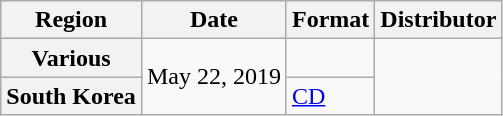<table class="wikitable plainrowheaders">
<tr>
<th>Region</th>
<th>Date</th>
<th>Format</th>
<th>Distributor</th>
</tr>
<tr>
<th scope="row">Various</th>
<td rowspan="3">May 22, 2019</td>
<td rowspan="2"></td>
<td rowspan="3"></td>
</tr>
<tr>
<th scope="row" rowspan="2">South Korea</th>
</tr>
<tr>
<td><a href='#'>CD</a></td>
</tr>
</table>
